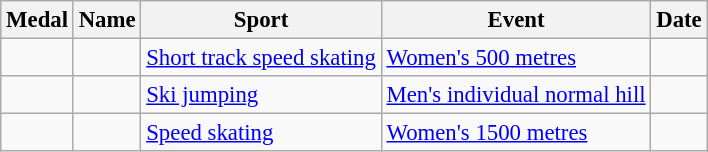<table class="wikitable sortable" style="font-size:95%;">
<tr>
<th>Medal</th>
<th>Name</th>
<th>Sport</th>
<th>Event</th>
<th>Date</th>
</tr>
<tr>
<td></td>
<td></td>
<td><a href='#'>Short track speed skating</a></td>
<td><a href='#'>Women's 500 metres</a></td>
<td></td>
</tr>
<tr>
<td></td>
<td></td>
<td><a href='#'>Ski jumping</a></td>
<td><a href='#'>Men's individual normal hill</a></td>
<td></td>
</tr>
<tr>
<td></td>
<td></td>
<td><a href='#'>Speed skating</a></td>
<td><a href='#'>Women's 1500 metres</a></td>
<td></td>
</tr>
</table>
